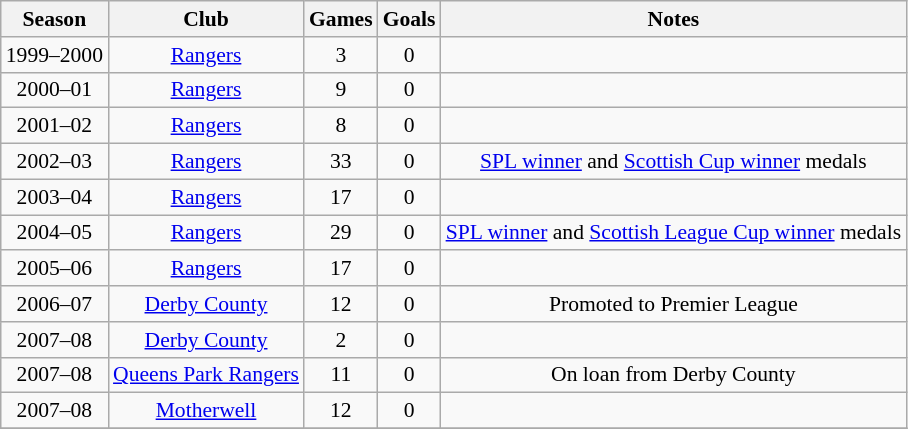<table class="wikitable" style="text-align:center; font-size:90%;">
<tr>
<th>Season</th>
<th>Club</th>
<th>Games</th>
<th>Goals</th>
<th>Notes</th>
</tr>
<tr --->
<td>1999–2000</td>
<td><a href='#'>Rangers</a></td>
<td>3</td>
<td>0</td>
<td></td>
</tr>
<tr --->
<td>2000–01</td>
<td><a href='#'>Rangers</a></td>
<td>9</td>
<td>0</td>
<td></td>
</tr>
<tr --->
<td>2001–02</td>
<td><a href='#'>Rangers</a></td>
<td>8</td>
<td>0</td>
<td></td>
</tr>
<tr --->
<td>2002–03</td>
<td><a href='#'>Rangers</a></td>
<td>33</td>
<td>0</td>
<td><a href='#'>SPL winner</a> and <a href='#'>Scottish Cup winner</a> medals</td>
</tr>
<tr --->
<td>2003–04</td>
<td><a href='#'>Rangers</a></td>
<td>17</td>
<td>0</td>
<td></td>
</tr>
<tr --->
<td>2004–05</td>
<td><a href='#'>Rangers</a></td>
<td>29</td>
<td>0</td>
<td><a href='#'>SPL winner</a> and <a href='#'>Scottish League Cup winner</a> medals</td>
</tr>
<tr --->
<td>2005–06</td>
<td><a href='#'>Rangers</a></td>
<td>17</td>
<td>0</td>
<td></td>
</tr>
<tr --->
<td>2006–07</td>
<td><a href='#'>Derby County</a></td>
<td>12</td>
<td>0</td>
<td>Promoted to Premier League</td>
</tr>
<tr --->
<td>2007–08</td>
<td><a href='#'>Derby County</a></td>
<td>2</td>
<td>0</td>
<td></td>
</tr>
<tr --->
<td>2007–08</td>
<td><a href='#'>Queens Park Rangers</a></td>
<td>11</td>
<td>0</td>
<td>On loan from Derby County</td>
</tr>
<tr --->
<td>2007–08</td>
<td><a href='#'>Motherwell</a></td>
<td>12</td>
<td>0</td>
<td></td>
</tr>
<tr --->
</tr>
</table>
